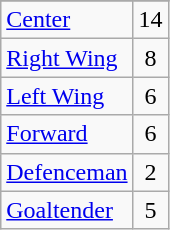<table class="wikitable">
<tr>
</tr>
<tr>
<td><a href='#'>Center</a></td>
<td align=center>14</td>
</tr>
<tr>
<td><a href='#'>Right Wing</a></td>
<td align=center>8</td>
</tr>
<tr>
<td><a href='#'>Left Wing</a></td>
<td align=center>6</td>
</tr>
<tr>
<td><a href='#'>Forward</a></td>
<td align=center>6</td>
</tr>
<tr>
<td><a href='#'>Defenceman</a></td>
<td align=center>2</td>
</tr>
<tr>
<td><a href='#'>Goaltender</a></td>
<td align=center>5</td>
</tr>
</table>
